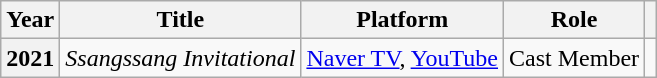<table class="wikitable sortable plainrowheaders">
<tr>
<th scope="col">Year</th>
<th scope="col">Title</th>
<th scope="col">Platform</th>
<th scope="col">Role</th>
<th scope="col" class="unsortable"></th>
</tr>
<tr>
<th scope="row">2021</th>
<td><em>Ssangssang Invitational</em></td>
<td><a href='#'>Naver TV</a>, <a href='#'>YouTube</a></td>
<td>Cast Member</td>
<td></td>
</tr>
</table>
